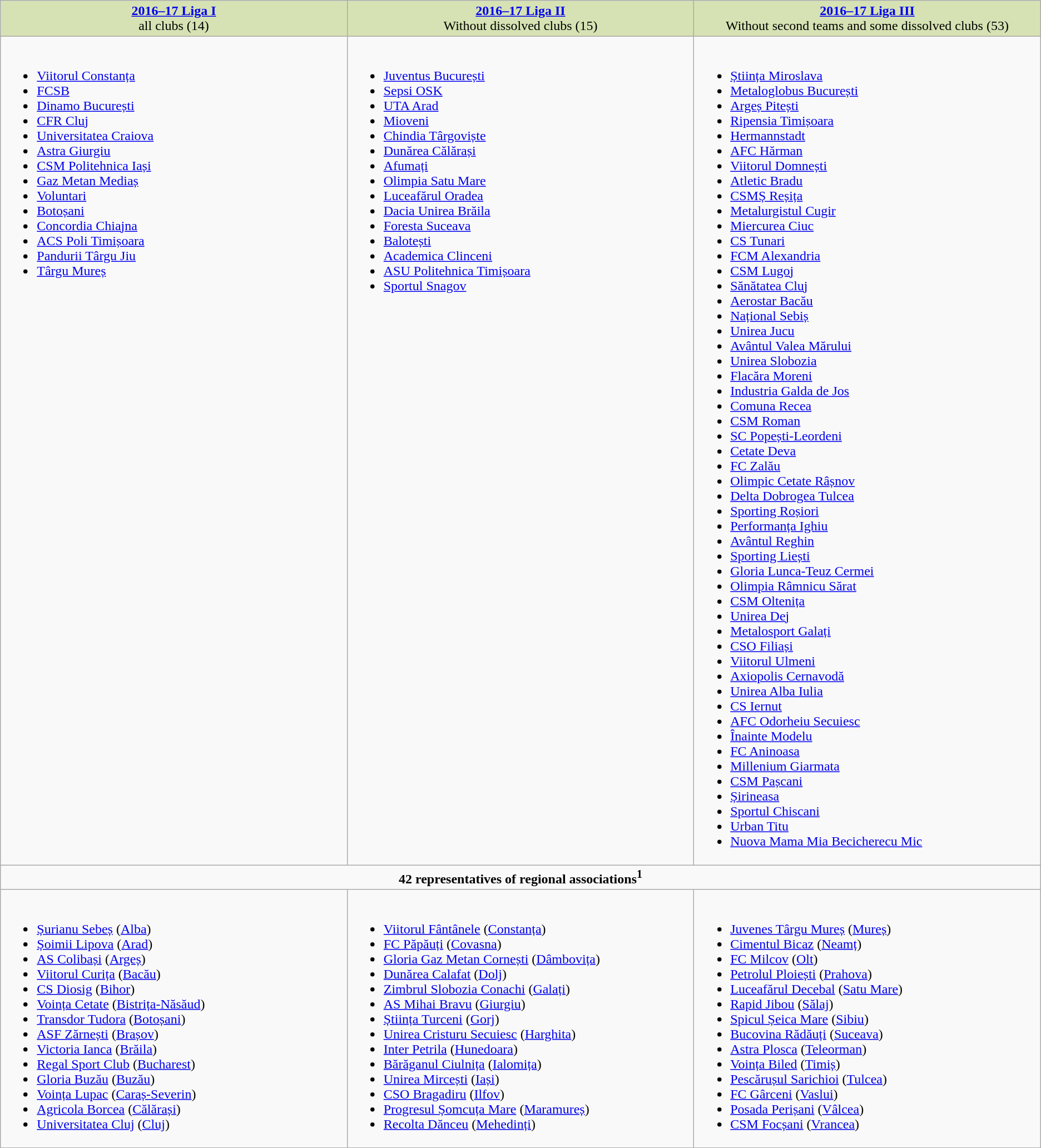<table class="wikitable">
<tr style="vertical-align:top; background:#d6e2b3; text-align:center;">
<td style="width:25%;"><strong><a href='#'>2016–17 Liga I</a></strong><br>all clubs (14)</td>
<td style="width:25%;"><strong><a href='#'>2016–17 Liga II</a></strong><br>Without dissolved clubs (15)</td>
<td style="width:25%;"><strong><a href='#'>2016–17 Liga III</a></strong><br>Without second teams and some dissolved clubs (53)</td>
</tr>
<tr valign="top">
<td><br><ul><li><a href='#'>Viitorul Constanța</a></li><li><a href='#'>FCSB</a></li><li><a href='#'>Dinamo București</a></li><li><a href='#'>CFR Cluj</a></li><li><a href='#'>Universitatea Craiova</a></li><li><a href='#'>Astra Giurgiu</a></li><li><a href='#'>CSM Politehnica Iași</a></li><li><a href='#'>Gaz Metan Mediaș</a></li><li><a href='#'>Voluntari</a></li><li><a href='#'>Botoșani</a></li><li><a href='#'>Concordia Chiajna</a></li><li><a href='#'>ACS Poli Timișoara</a></li><li><a href='#'>Pandurii Târgu Jiu</a></li><li><a href='#'>Târgu Mureș</a></li></ul></td>
<td><br><ul><li><a href='#'>Juventus București</a></li><li><a href='#'>Sepsi OSK</a></li><li><a href='#'>UTA Arad</a></li><li><a href='#'>Mioveni</a></li><li><a href='#'>Chindia Târgoviște</a></li><li><a href='#'>Dunărea Călărași</a></li><li><a href='#'>Afumați</a></li><li><a href='#'>Olimpia Satu Mare</a></li><li><a href='#'>Luceafărul Oradea</a></li><li><a href='#'>Dacia Unirea Brăila</a></li><li><a href='#'>Foresta Suceava</a></li><li><a href='#'>Balotești</a></li><li><a href='#'>Academica Clinceni</a></li><li><a href='#'>ASU Politehnica Timișoara</a></li><li><a href='#'>Sportul Snagov</a></li></ul></td>
<td><br><ul><li><a href='#'>Știința Miroslava</a></li><li><a href='#'>Metaloglobus București</a></li><li><a href='#'>Argeș Pitești</a></li><li><a href='#'>Ripensia Timișoara</a></li><li><a href='#'>Hermannstadt</a></li><li><a href='#'>AFC Hărman</a></li><li><a href='#'>Viitorul Domnești</a></li><li><a href='#'>Atletic Bradu</a></li><li><a href='#'>CSMȘ Reșița</a></li><li><a href='#'>Metalurgistul Cugir</a></li><li><a href='#'>Miercurea Ciuc</a></li><li><a href='#'>CS Tunari</a></li><li><a href='#'>FCM Alexandria</a></li><li><a href='#'>CSM Lugoj</a></li><li><a href='#'>Sănătatea Cluj</a></li><li><a href='#'>Aerostar Bacău</a></li><li><a href='#'>Național Sebiș</a></li><li><a href='#'>Unirea Jucu</a></li><li><a href='#'>Avântul Valea Mărului</a></li><li><a href='#'>Unirea Slobozia</a></li><li><a href='#'>Flacăra Moreni</a></li><li><a href='#'>Industria Galda de Jos</a></li><li><a href='#'>Comuna Recea</a></li><li><a href='#'>CSM Roman</a></li><li><a href='#'>SC Popești-Leordeni</a></li><li><a href='#'>Cetate Deva</a></li><li><a href='#'>FC Zalău</a></li><li><a href='#'>Olimpic Cetate Râșnov</a></li><li><a href='#'>Delta Dobrogea Tulcea</a></li><li><a href='#'>Sporting Roșiori</a></li><li><a href='#'>Performanța Ighiu</a></li><li><a href='#'>Avântul Reghin</a></li><li><a href='#'>Sporting Liești</a></li><li><a href='#'>Gloria Lunca-Teuz Cermei</a></li><li><a href='#'>Olimpia Râmnicu Sărat</a></li><li><a href='#'>CSM Oltenița</a></li><li><a href='#'>Unirea Dej</a></li><li><a href='#'>Metalosport Galați</a></li><li><a href='#'>CSO Filiași</a></li><li><a href='#'>Viitorul Ulmeni</a></li><li><a href='#'>Axiopolis Cernavodă</a></li><li><a href='#'>Unirea Alba Iulia</a></li><li><a href='#'>CS Iernut</a></li><li><a href='#'>AFC Odorheiu Secuiesc</a></li><li><a href='#'>Înainte Modelu</a></li><li><a href='#'>FC Aninoasa</a></li><li><a href='#'>Millenium Giarmata</a></li><li><a href='#'>CSM Pașcani</a></li><li><a href='#'>Șirineasa</a></li><li><a href='#'>Sportul Chiscani</a></li><li><a href='#'>Urban Titu</a></li><li><a href='#'>Nuova Mama Mia Becicherecu Mic</a></li></ul></td>
</tr>
<tr>
<td align=center colspan=3><strong>42 representatives of regional associations<sup>1</sup></strong></td>
</tr>
<tr>
<td><br><ul><li><a href='#'>Șurianu Sebeș</a> (<a href='#'>Alba</a>)</li><li><a href='#'>Șoimii Lipova</a> (<a href='#'>Arad</a>)</li><li><a href='#'>AS Colibași</a> (<a href='#'>Argeș</a>)</li><li><a href='#'>Viitorul Curița</a> (<a href='#'>Bacău</a>)</li><li><a href='#'>CS Diosig</a> (<a href='#'>Bihor</a>)</li><li><a href='#'>Voința Cetate</a> (<a href='#'>Bistrița-Năsăud</a>)</li><li><a href='#'>Transdor Tudora</a> (<a href='#'>Botoșani</a>)</li><li><a href='#'>ASF Zărnești</a> (<a href='#'>Brașov</a>)</li><li><a href='#'>Victoria Ianca</a> (<a href='#'>Brăila</a>)</li><li><a href='#'>Regal Sport Club</a> (<a href='#'>Bucharest</a>)</li><li><a href='#'>Gloria Buzău</a> (<a href='#'>Buzău</a>)</li><li><a href='#'>Voința Lupac</a> (<a href='#'>Caraș-Severin</a>)</li><li><a href='#'>Agricola Borcea</a> (<a href='#'>Călărași</a>)</li><li><a href='#'>Universitatea Cluj</a> (<a href='#'>Cluj</a>)</li></ul></td>
<td><br><ul><li><a href='#'>Viitorul Fântânele</a> (<a href='#'>Constanța</a>)</li><li><a href='#'>FC Păpăuți</a> (<a href='#'>Covasna</a>)</li><li><a href='#'>Gloria Gaz Metan Cornești</a> (<a href='#'>Dâmbovița</a>)</li><li><a href='#'>Dunărea Calafat</a> (<a href='#'>Dolj</a>)</li><li><a href='#'>Zimbrul Slobozia Conachi</a> (<a href='#'>Galați</a>)</li><li><a href='#'>AS Mihai Bravu</a> (<a href='#'>Giurgiu</a>)</li><li><a href='#'>Știința Turceni</a> (<a href='#'>Gorj</a>)</li><li><a href='#'>Unirea Cristuru Secuiesc</a> (<a href='#'>Harghita</a>)</li><li><a href='#'>Inter Petrila</a> (<a href='#'>Hunedoara</a>)</li><li><a href='#'>Bărăganul Ciulnița</a> (<a href='#'>Ialomița</a>)</li><li><a href='#'>Unirea Mircești</a> (<a href='#'>Iași</a>)</li><li><a href='#'>CSO Bragadiru</a> (<a href='#'>Ilfov</a>)</li><li><a href='#'>Progresul Șomcuța Mare</a> (<a href='#'>Maramureș</a>)</li><li><a href='#'>Recolta Dănceu</a> (<a href='#'>Mehedinți</a>)</li></ul></td>
<td><br><ul><li><a href='#'>Juvenes Târgu Mureș</a> (<a href='#'>Mureș</a>)</li><li><a href='#'>Cimentul Bicaz</a> (<a href='#'>Neamț</a>)</li><li><a href='#'>FC Milcov</a> (<a href='#'>Olt</a>)</li><li><a href='#'>Petrolul Ploiești</a> (<a href='#'>Prahova</a>)</li><li><a href='#'>Luceafărul Decebal</a> (<a href='#'>Satu Mare</a>)</li><li><a href='#'>Rapid Jibou</a> (<a href='#'>Sălaj</a>)</li><li><a href='#'>Spicul Șeica Mare</a> (<a href='#'>Sibiu</a>)</li><li><a href='#'>Bucovina Rădăuți</a> (<a href='#'>Suceava</a>)</li><li><a href='#'>Astra Plosca</a> (<a href='#'>Teleorman</a>)</li><li><a href='#'>Voința Biled</a> (<a href='#'>Timiș</a>)</li><li><a href='#'>Pescărușul Sarichioi</a> (<a href='#'>Tulcea</a>)</li><li><a href='#'>FC Gârceni</a> (<a href='#'>Vaslui</a>)</li><li><a href='#'>Posada Perișani</a> (<a href='#'>Vâlcea</a>)</li><li><a href='#'>CSM Focșani</a> (<a href='#'>Vrancea</a>)</li></ul></td>
</tr>
</table>
